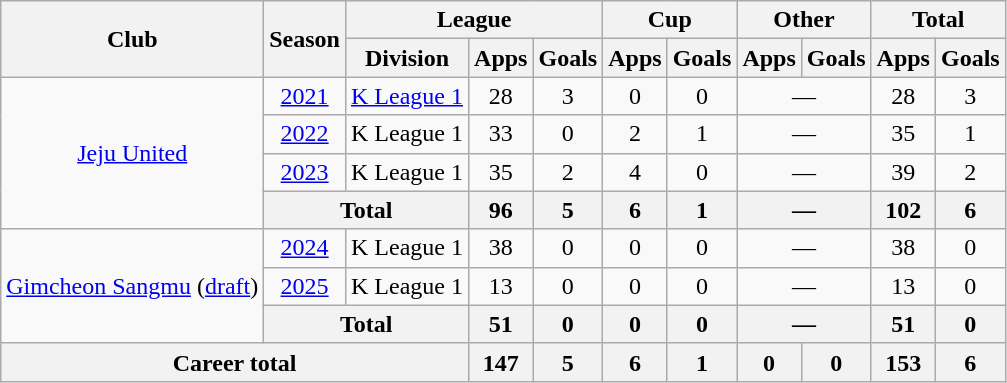<table class="wikitable" style="text-align: center">
<tr>
<th rowspan="2">Club</th>
<th rowspan="2">Season</th>
<th colspan="3">League</th>
<th colspan="2">Cup</th>
<th colspan="2">Other</th>
<th colspan="2">Total</th>
</tr>
<tr>
<th>Division</th>
<th>Apps</th>
<th>Goals</th>
<th>Apps</th>
<th>Goals</th>
<th>Apps</th>
<th>Goals</th>
<th>Apps</th>
<th>Goals</th>
</tr>
<tr>
<td rowspan="4"><a href='#'>Jeju United</a></td>
<td><a href='#'>2021</a></td>
<td><a href='#'>K League 1</a></td>
<td>28</td>
<td>3</td>
<td>0</td>
<td>0</td>
<td colspan="2">—</td>
<td>28</td>
<td>3</td>
</tr>
<tr>
<td><a href='#'>2022</a></td>
<td>K League 1</td>
<td>33</td>
<td>0</td>
<td>2</td>
<td>1</td>
<td colspan="2">—</td>
<td>35</td>
<td>1</td>
</tr>
<tr>
<td><a href='#'>2023</a></td>
<td>K League 1</td>
<td>35</td>
<td>2</td>
<td>4</td>
<td>0</td>
<td colspan="2">—</td>
<td>39</td>
<td>2</td>
</tr>
<tr>
<th colspan="2">Total</th>
<th>96</th>
<th>5</th>
<th>6</th>
<th>1</th>
<th colspan="2">—</th>
<th>102</th>
<th>6</th>
</tr>
<tr>
<td rowspan="3"><a href='#'>Gimcheon Sangmu</a> (<a href='#'>draft</a>)</td>
<td><a href='#'>2024</a></td>
<td>K League 1</td>
<td>38</td>
<td>0</td>
<td>0</td>
<td>0</td>
<td colspan="2">—</td>
<td>38</td>
<td>0</td>
</tr>
<tr>
<td><a href='#'>2025</a></td>
<td>K League 1</td>
<td>13</td>
<td>0</td>
<td>0</td>
<td>0</td>
<td colspan="2">—</td>
<td>13</td>
<td>0</td>
</tr>
<tr>
<th colspan="2">Total</th>
<th>51</th>
<th>0</th>
<th>0</th>
<th>0</th>
<th colspan="2">—</th>
<th>51</th>
<th>0</th>
</tr>
<tr>
<th colspan=3>Career total</th>
<th>147</th>
<th>5</th>
<th>6</th>
<th>1</th>
<th>0</th>
<th>0</th>
<th>153</th>
<th>6</th>
</tr>
</table>
